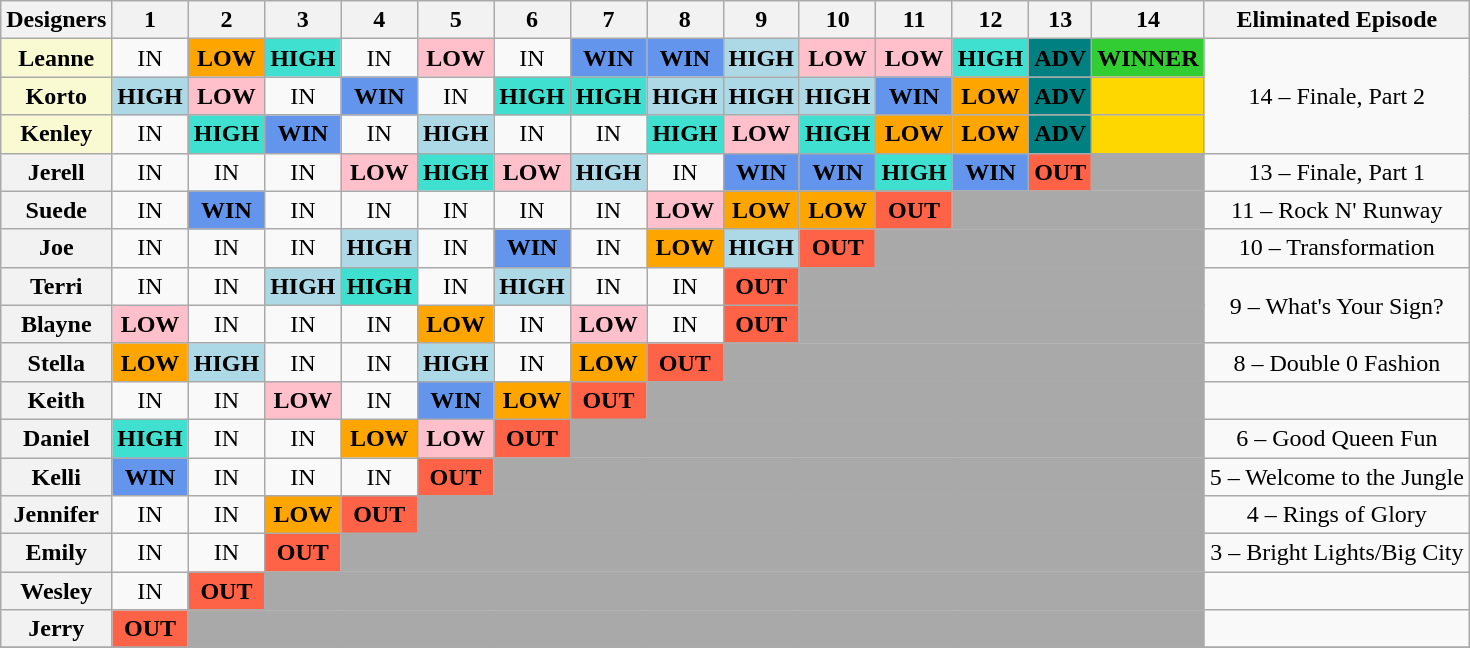<table class="wikitable" style="text-align:center">
<tr>
<th>Designers</th>
<th>1</th>
<th>2</th>
<th>3</th>
<th>4</th>
<th>5</th>
<th>6</th>
<th>7</th>
<th>8</th>
<th>9</th>
<th>10</th>
<th>11</th>
<th>12</th>
<th>13</th>
<th>14</th>
<th>Eliminated Episode</th>
</tr>
<tr>
<th style="background:#FAFAD2;">Leanne</th>
<td>IN</td>
<td style="background:orange;"><strong>LOW</strong></td>
<td style="background:turquoise;"><strong>HIGH</strong></td>
<td>IN</td>
<td style="background:pink;"><strong>LOW</strong></td>
<td>IN</td>
<td style="background:cornflowerblue;"><strong>WIN</strong></td>
<td style="background:cornflowerblue;"><strong>WIN</strong></td>
<td style="background:lightblue;"><strong>HIGH</strong></td>
<td style="background:pink;"><strong>LOW</strong></td>
<td style="background:pink;"><strong>LOW</strong></td>
<td style="background:turquoise;"><strong>HIGH</strong></td>
<td style="background:teal;"><strong>ADV</strong></td>
<td style="background:limegreen;"><strong>WINNER</strong></td>
<td rowspan="3">14 – Finale, Part 2</td>
</tr>
<tr>
<th style="background:#FAFAD2;">Korto</th>
<td style="background:lightblue;"><strong>HIGH</strong></td>
<td style="background:pink;"><strong>LOW</strong></td>
<td>IN</td>
<td style="background:cornflowerblue;"><strong>WIN</strong></td>
<td>IN</td>
<td style="background:turquoise;"><strong>HIGH</strong></td>
<td style="background:turquoise;"><strong>HIGH</strong></td>
<td style="background:lightblue;"><strong>HIGH</strong></td>
<td style="background:lightblue;"><strong>HIGH</strong></td>
<td style="background:lightblue;"><strong>HIGH</strong></td>
<td style="background:cornflowerblue;"><strong>WIN</strong></td>
<td style="background:orange;"><strong>LOW</strong></td>
<td style="background:teal;"><strong>ADV</strong></td>
<td style="background:gold;"></td>
</tr>
<tr>
<th style="background:#FAFAD2;">Kenley</th>
<td>IN</td>
<td style="background:turquoise;"><strong>HIGH</strong></td>
<td style="background:cornflowerblue;"><strong>WIN</strong></td>
<td>IN</td>
<td style="background:lightblue;"><strong>HIGH</strong></td>
<td>IN</td>
<td>IN</td>
<td style="background:turquoise;"><strong>HIGH</strong></td>
<td style="background:pink;"><strong>LOW</strong></td>
<td style="background:turquoise;"><strong>HIGH</strong></td>
<td style="background:orange;"><strong>LOW</strong></td>
<td style="background:orange;"><strong>LOW</strong></td>
<td style="background:teal;"><strong>ADV</strong></td>
<td style="background:gold;"></td>
</tr>
<tr>
<th>Jerell</th>
<td>IN</td>
<td>IN</td>
<td>IN</td>
<td style="background:pink;"><strong>LOW</strong></td>
<td style="background:turquoise;"><strong>HIGH</strong></td>
<td style="background:pink;"><strong>LOW</strong></td>
<td style="background:lightblue;"><strong>HIGH</strong></td>
<td>IN</td>
<td style="background:cornflowerblue;"><strong>WIN</strong></td>
<td style="background:cornflowerblue;"><strong>WIN</strong></td>
<td style="background:turquoise;"><strong>HIGH</strong></td>
<td style="background:cornflowerblue;"><strong>WIN</strong></td>
<td style="background:tomato;"><strong>OUT</strong></td>
<td style="background:darkgray;" colspan="1"></td>
<td>13 – Finale, Part 1</td>
</tr>
<tr>
<th>Suede</th>
<td>IN</td>
<td style="background:cornflowerblue;"><strong>WIN</strong></td>
<td>IN</td>
<td>IN</td>
<td>IN</td>
<td>IN</td>
<td>IN</td>
<td style="background:pink;"><strong>LOW</strong></td>
<td style="background:orange;"><strong>LOW</strong></td>
<td style="background:orange;"><strong>LOW</strong></td>
<td style="background:tomato;"><strong>OUT</strong></td>
<td style="background:darkgray;" colspan="3"></td>
<td>11 – Rock N' Runway</td>
</tr>
<tr>
<th>Joe</th>
<td>IN</td>
<td>IN</td>
<td>IN</td>
<td style="background:lightblue;"><strong>HIGH</strong></td>
<td>IN</td>
<td style="background:cornflowerblue;"><strong>WIN</strong></td>
<td>IN</td>
<td style="background:orange;"><strong>LOW</strong></td>
<td style="background:lightblue;"><strong>HIGH</strong></td>
<td style="background:tomato;"><strong>OUT</strong></td>
<td style="background:darkgray;" colspan="4"></td>
<td>10 – Transformation</td>
</tr>
<tr>
<th>Terri</th>
<td>IN</td>
<td>IN</td>
<td style="background:lightblue;"><strong>HIGH</strong></td>
<td style="background:turquoise;"><strong>HIGH</strong></td>
<td>IN</td>
<td style="background:lightblue;"><strong>HIGH</strong></td>
<td>IN</td>
<td>IN</td>
<td style="background:tomato;"><strong>OUT</strong></td>
<td style="background:darkgray;" colspan="5"></td>
<td rowspan="2">9 – What's Your Sign?</td>
</tr>
<tr>
<th>Blayne</th>
<td style="background:pink;"><strong>LOW</strong></td>
<td>IN</td>
<td>IN</td>
<td>IN</td>
<td style="background:orange;"><strong>LOW</strong></td>
<td>IN</td>
<td style="background:pink;"><strong>LOW</strong></td>
<td>IN</td>
<td style="background:tomato;"><strong>OUT</strong></td>
<td style="background:darkgray;" colspan="5"></td>
</tr>
<tr>
<th>Stella</th>
<td style="background:orange;"><strong>LOW</strong></td>
<td style="background:lightblue;"><strong>HIGH</strong></td>
<td>IN</td>
<td>IN</td>
<td style="background:lightblue;"><strong>HIGH</strong></td>
<td>IN</td>
<td style="background:orange;"><strong>LOW</strong></td>
<td style="background:tomato;"><strong>OUT</strong></td>
<td style="background:darkgray;" colspan="6"></td>
<td>8 – Double 0 Fashion</td>
</tr>
<tr>
<th>Keith</th>
<td>IN</td>
<td>IN</td>
<td style="background:pink;"><strong>LOW</strong></td>
<td>IN</td>
<td style="background:cornflowerblue;"><strong>WIN</strong></td>
<td style="background:orange;"><strong>LOW</strong></td>
<td style="background:tomato;"><strong>OUT</strong></td>
<td style="background:darkgray;" colspan="7"></td>
<td></td>
</tr>
<tr>
<th>Daniel</th>
<td style="background:turquoise;"><strong>HIGH</strong></td>
<td>IN</td>
<td>IN</td>
<td style="background:orange;"><strong>LOW</strong></td>
<td style="background:pink;"><strong>LOW</strong></td>
<td style="background:tomato;"><strong>OUT</strong></td>
<td style="background:darkgray;" colspan="8"></td>
<td>6 – Good Queen Fun</td>
</tr>
<tr>
<th>Kelli</th>
<td style="background:cornflowerblue;"><strong>WIN</strong></td>
<td>IN</td>
<td>IN</td>
<td>IN</td>
<td style="background:tomato;"><strong>OUT</strong></td>
<td style="background:darkgray;" colspan="9"></td>
<td>5 – Welcome to the Jungle</td>
</tr>
<tr>
<th>Jennifer</th>
<td>IN</td>
<td>IN</td>
<td style="background:orange;"><strong>LOW</strong></td>
<td style="background:tomato;"><strong>OUT</strong></td>
<td style="background:darkgray;" colspan="10"></td>
<td 4 – Rings of Glory style="background:;">4 – Rings of Glory</td>
</tr>
<tr>
<th>Emily</th>
<td>IN</td>
<td>IN</td>
<td style="background:tomato;"><strong>OUT</strong></td>
<td style="background:darkgray;" colspan="11"></td>
<td 3 – Bright Lights/Big City style="background:;">3 – Bright Lights/Big City</td>
</tr>
<tr>
<th>Wesley</th>
<td>IN</td>
<td style="background:tomato;"><strong>OUT</strong></td>
<td style="background:darkgray;" colspan="12"></td>
<td></td>
</tr>
<tr>
<th>Jerry</th>
<td style="background:tomato;"><strong>OUT</strong></td>
<td style="background:darkgray;" colspan="13"></td>
<td></td>
</tr>
<tr>
</tr>
</table>
